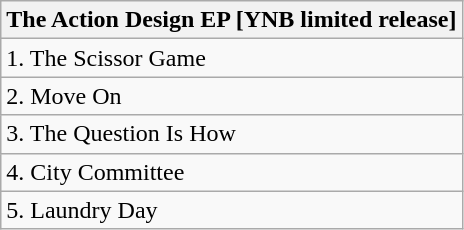<table class="wikitable">
<tr>
<th>The Action Design EP [YNB limited release]</th>
</tr>
<tr>
<td>1. The Scissor Game</td>
</tr>
<tr>
<td>2. Move On</td>
</tr>
<tr>
<td>3. The Question Is How</td>
</tr>
<tr>
<td>4. City Committee</td>
</tr>
<tr>
<td>5. Laundry Day</td>
</tr>
</table>
